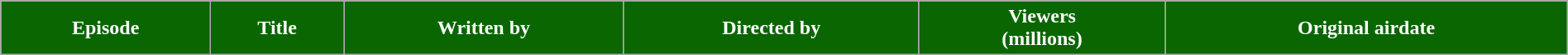<table class="wikitable plainrowheaders" style="width:100%;">
<tr style="color:#fff;">
<th style="background:#0A6600;">Episode</th>
<th style="background:#0A6600;">Title</th>
<th style="background:#0A6600;">Written by</th>
<th style="background:#0A6600;">Directed by</th>
<th style="background:#0A6600;">Viewers<br>(millions)</th>
<th style="background:#0A6600;">Original airdate<br>




</th>
</tr>
</table>
